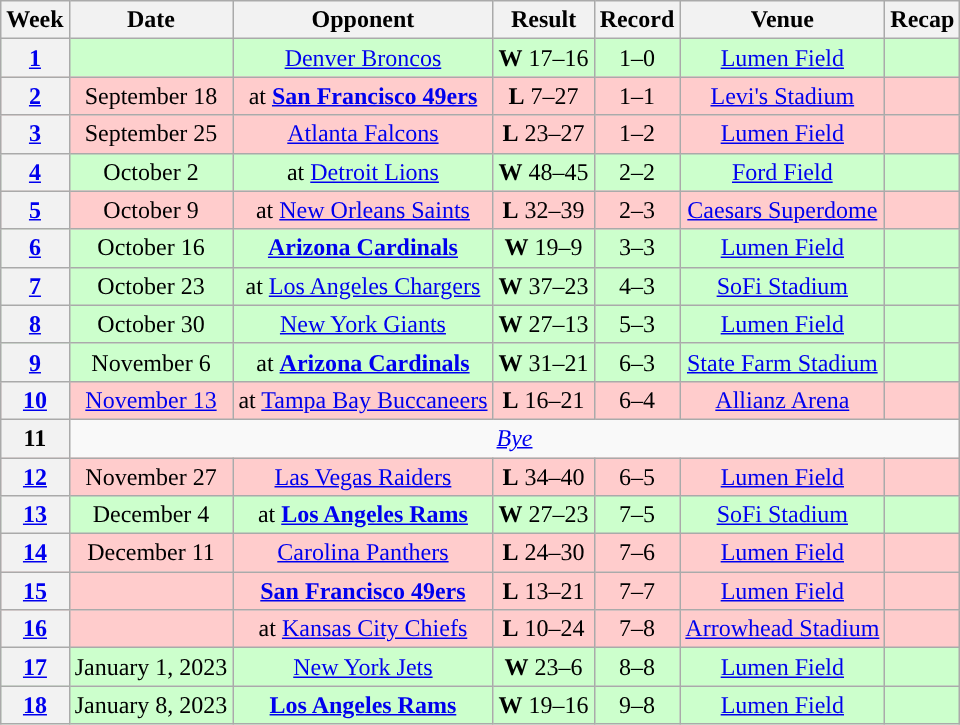<table class="wikitable" style="text-align:center">
<tr>
<th>Week</th>
<th>Date</th>
<th>Opponent</th>
<th>Result</th>
<th>Record</th>
<th>Venue</th>
<th>Recap</th>
</tr>
<tr style="background:#cfc">
<th><a href='#'>1</a></th>
<td></td>
<td><a href='#'>Denver Broncos</a></td>
<td><strong>W</strong> 17–16</td>
<td>1–0</td>
<td><a href='#'>Lumen Field</a></td>
<td></td>
</tr>
<tr style="background:#fcc">
<th><a href='#'>2</a></th>
<td>September 18</td>
<td>at <strong><a href='#'>San Francisco 49ers</a></strong></td>
<td><strong>L</strong> 7–27</td>
<td>1–1</td>
<td><a href='#'>Levi's Stadium</a></td>
<td></td>
</tr>
<tr style="background:#fcc">
<th><a href='#'>3</a></th>
<td>September 25</td>
<td><a href='#'>Atlanta Falcons</a></td>
<td><strong>L</strong> 23–27</td>
<td>1–2</td>
<td><a href='#'>Lumen Field</a></td>
<td></td>
</tr>
<tr style="background:#cfc">
<th><a href='#'>4</a></th>
<td>October 2</td>
<td>at <a href='#'>Detroit Lions</a></td>
<td><strong>W</strong> 48–45</td>
<td>2–2</td>
<td><a href='#'>Ford Field</a></td>
<td></td>
</tr>
<tr style="background:#fcc">
<th><a href='#'>5</a></th>
<td>October 9</td>
<td>at <a href='#'>New Orleans Saints</a></td>
<td><strong>L</strong> 32–39</td>
<td>2–3</td>
<td><a href='#'>Caesars Superdome</a></td>
<td></td>
</tr>
<tr style="background:#cfc">
<th><a href='#'>6</a></th>
<td>October 16</td>
<td><strong><a href='#'>Arizona Cardinals</a></strong></td>
<td><strong>W</strong> 19–9</td>
<td>3–3</td>
<td><a href='#'>Lumen Field</a></td>
<td></td>
</tr>
<tr style="background:#cfc">
<th><a href='#'>7</a></th>
<td>October 23</td>
<td>at <a href='#'>Los Angeles Chargers</a></td>
<td><strong>W</strong> 37–23</td>
<td>4–3</td>
<td><a href='#'>SoFi Stadium</a></td>
<td></td>
</tr>
<tr style="background:#cfc">
<th><a href='#'>8</a></th>
<td>October 30</td>
<td><a href='#'>New York Giants</a></td>
<td><strong>W</strong> 27–13</td>
<td>5–3</td>
<td><a href='#'>Lumen Field</a></td>
<td></td>
</tr>
<tr style="background:#cfc">
<th><a href='#'>9</a></th>
<td>November 6</td>
<td>at <strong><a href='#'>Arizona Cardinals</a></strong></td>
<td><strong>W</strong> 31–21</td>
<td>6–3</td>
<td><a href='#'>State Farm Stadium</a></td>
<td></td>
</tr>
<tr style="background:#fcc">
<th><a href='#'>10</a></th>
<td><a href='#'>November 13</a></td>
<td>at <a href='#'>Tampa Bay Buccaneers</a></td>
<td><strong>L</strong> 16–21</td>
<td>6–4</td>
<td> <a href='#'>Allianz Arena</a> </td>
<td></td>
</tr>
<tr>
<th>11</th>
<td colspan="6"><em><a href='#'>Bye</a></em></td>
</tr>
<tr style="background:#fcc">
<th><a href='#'>12</a></th>
<td>November 27</td>
<td><a href='#'>Las Vegas Raiders</a></td>
<td><strong>L</strong> 34–40 </td>
<td>6–5</td>
<td><a href='#'>Lumen Field</a></td>
<td></td>
</tr>
<tr style="background:#cfc">
<th><a href='#'>13</a></th>
<td>December 4</td>
<td>at <strong><a href='#'>Los Angeles Rams</a></strong></td>
<td><strong>W</strong> 27–23</td>
<td>7–5</td>
<td><a href='#'>SoFi Stadium</a></td>
<td></td>
</tr>
<tr style="background:#fcc">
<th><a href='#'>14</a></th>
<td>December 11</td>
<td><a href='#'>Carolina Panthers</a></td>
<td><strong>L</strong> 24–30</td>
<td>7–6</td>
<td><a href='#'>Lumen Field</a></td>
<td></td>
</tr>
<tr style="background:#fcc">
<th><a href='#'>15</a></th>
<td></td>
<td><strong><a href='#'>San Francisco 49ers</a></strong></td>
<td><strong>L</strong> 13–21</td>
<td>7–7</td>
<td><a href='#'>Lumen Field</a></td>
<td></td>
</tr>
<tr style="background:#fcc">
<th><a href='#'>16</a></th>
<td></td>
<td>at <a href='#'>Kansas City Chiefs</a></td>
<td><strong>L</strong> 10–24</td>
<td>7–8</td>
<td><a href='#'>Arrowhead Stadium</a></td>
<td></td>
</tr>
<tr style="background:#cfc">
<th><a href='#'>17</a></th>
<td>January 1, 2023</td>
<td><a href='#'>New York Jets</a></td>
<td><strong>W</strong> 23–6</td>
<td>8–8</td>
<td><a href='#'>Lumen Field</a></td>
<td></td>
</tr>
<tr style="background:#cfc">
<th><a href='#'>18</a></th>
<td>January 8, 2023</td>
<td><strong><a href='#'>Los Angeles Rams</a></strong></td>
<td><strong>W</strong> 19–16 </td>
<td>9–8</td>
<td><a href='#'>Lumen Field</a></td>
<td></td>
</tr>
</table>
